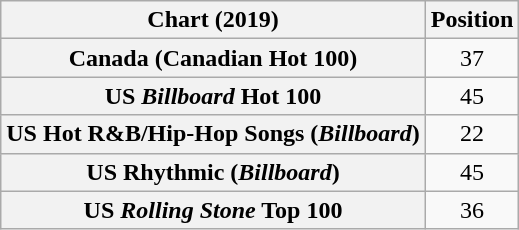<table class="wikitable sortable plainrowheaders" style="text-align:center">
<tr>
<th scope="col">Chart (2019)</th>
<th scope="col">Position</th>
</tr>
<tr>
<th scope="row">Canada (Canadian Hot 100)</th>
<td>37</td>
</tr>
<tr>
<th scope="row">US <em>Billboard</em> Hot 100</th>
<td>45</td>
</tr>
<tr>
<th scope="row">US Hot R&B/Hip-Hop Songs (<em>Billboard</em>)</th>
<td>22</td>
</tr>
<tr>
<th scope="row">US Rhythmic (<em>Billboard</em>)</th>
<td>45</td>
</tr>
<tr>
<th scope="row">US <em>Rolling Stone</em> Top 100</th>
<td>36</td>
</tr>
</table>
